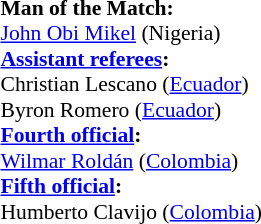<table width=50% style="font-size: 90%">
<tr>
<td><br><strong>Man of the Match:</strong>
<br><a href='#'>John Obi Mikel</a> (Nigeria)<br><strong><a href='#'>Assistant referees</a>:</strong>
<br>Christian Lescano (<a href='#'>Ecuador</a>)
<br>Byron Romero (<a href='#'>Ecuador</a>)
<br><strong><a href='#'>Fourth official</a>:</strong>
<br><a href='#'>Wilmar Roldán</a> (<a href='#'>Colombia</a>)
<br><strong><a href='#'>Fifth official</a>:</strong>
<br>Humberto Clavijo (<a href='#'>Colombia</a>)</td>
</tr>
</table>
